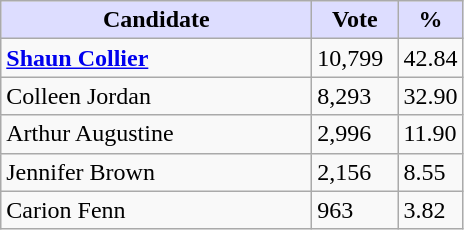<table class="wikitable">
<tr>
<th style="background:#ddf; width:200px;">Candidate</th>
<th style="background:#ddf; width:50px;">Vote</th>
<th style="background:#ddf; width:30px;">%</th>
</tr>
<tr>
<td><strong><a href='#'>Shaun Collier</a></strong></td>
<td>10,799</td>
<td>42.84</td>
</tr>
<tr>
<td>Colleen Jordan</td>
<td>8,293</td>
<td>32.90</td>
</tr>
<tr>
<td>Arthur Augustine</td>
<td>2,996</td>
<td>11.90</td>
</tr>
<tr>
<td>Jennifer Brown</td>
<td>2,156</td>
<td>8.55</td>
</tr>
<tr>
<td>Carion Fenn</td>
<td>963</td>
<td>3.82</td>
</tr>
</table>
